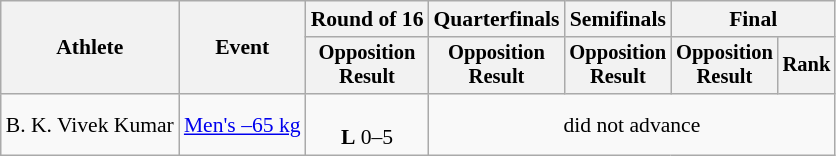<table class=wikitable style=font-size:90%;text-align:center>
<tr>
<th rowspan=2>Athlete</th>
<th rowspan=2>Event</th>
<th>Round of 16</th>
<th>Quarterfinals</th>
<th>Semifinals</th>
<th colspan=2>Final</th>
</tr>
<tr style="font-size:95%">
<th>Opposition<br>Result</th>
<th>Opposition<br>Result</th>
<th>Opposition<br>Result</th>
<th>Opposition<br>Result</th>
<th>Rank</th>
</tr>
<tr>
<td align=left>B. K. Vivek Kumar</td>
<td align=left><a href='#'>Men's –65 kg</a></td>
<td> <br><strong>L</strong> 0–5</td>
<td colspan=4>did not advance</td>
</tr>
</table>
